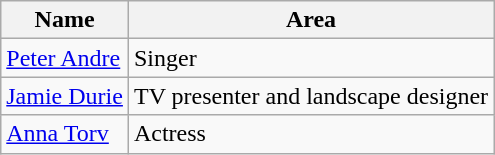<table class="wikitable">
<tr>
<th>Name</th>
<th>Area</th>
</tr>
<tr>
<td><a href='#'>Peter Andre</a></td>
<td>Singer</td>
</tr>
<tr>
<td><a href='#'>Jamie Durie</a></td>
<td>TV presenter and landscape designer</td>
</tr>
<tr>
<td><a href='#'>Anna Torv</a></td>
<td>Actress</td>
</tr>
</table>
